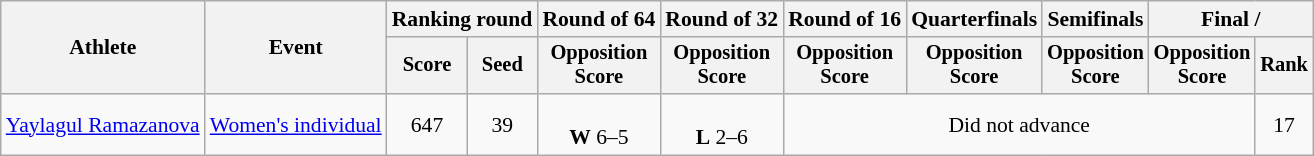<table class="wikitable" style="font-size:90%; text-align:center">
<tr>
<th rowspan=2>Athlete</th>
<th rowspan=2>Event</th>
<th colspan="2">Ranking round</th>
<th>Round of 64</th>
<th>Round of 32</th>
<th>Round of 16</th>
<th>Quarterfinals</th>
<th>Semifinals</th>
<th colspan="2">Final / </th>
</tr>
<tr style="font-size:95%">
<th>Score</th>
<th>Seed</th>
<th>Opposition<br>Score</th>
<th>Opposition<br>Score</th>
<th>Opposition<br>Score</th>
<th>Opposition<br>Score</th>
<th>Opposition<br>Score</th>
<th>Opposition<br>Score</th>
<th>Rank</th>
</tr>
<tr align=center>
<td align=left><a href='#'>Yaylagul Ramazanova</a></td>
<td align=left><a href='#'>Women's individual</a></td>
<td>647</td>
<td>39</td>
<td><br><strong>W</strong> 6–5</td>
<td><br><strong>L</strong> 2–6</td>
<td colspan=4>Did not advance</td>
<td>17</td>
</tr>
</table>
